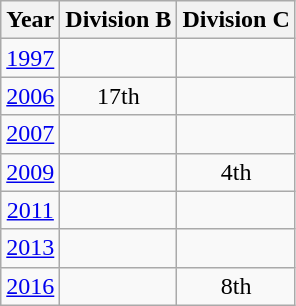<table class="wikitable" style="text-align:center">
<tr>
<th>Year</th>
<th>Division B</th>
<th>Division C</th>
</tr>
<tr>
<td><a href='#'>1997</a></td>
<td></td>
<td></td>
</tr>
<tr>
<td><a href='#'>2006</a></td>
<td>17th</td>
<td></td>
</tr>
<tr>
<td><a href='#'>2007</a></td>
<td></td>
<td></td>
</tr>
<tr>
<td><a href='#'>2009</a></td>
<td></td>
<td>4th</td>
</tr>
<tr>
<td><a href='#'>2011</a></td>
<td></td>
<td></td>
</tr>
<tr>
<td><a href='#'>2013</a></td>
<td></td>
<td></td>
</tr>
<tr>
<td><a href='#'>2016</a></td>
<td></td>
<td>8th</td>
</tr>
</table>
